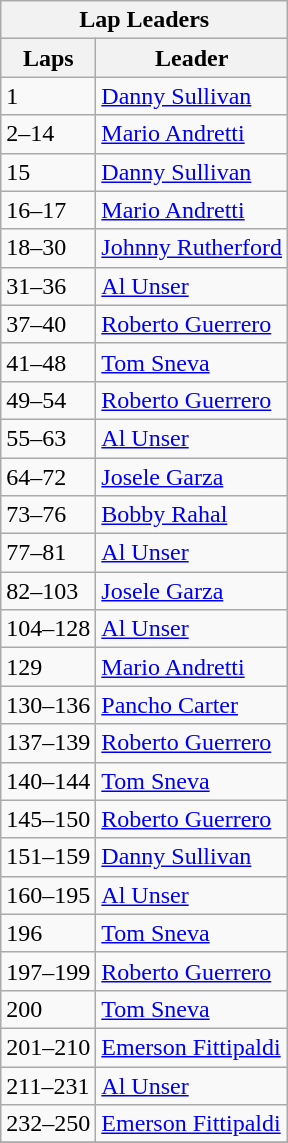<table class="wikitable">
<tr>
<th colspan=2>Lap Leaders</th>
</tr>
<tr>
<th>Laps</th>
<th>Leader</th>
</tr>
<tr>
<td>1</td>
<td><a href='#'>Danny Sullivan</a></td>
</tr>
<tr>
<td>2–14</td>
<td><a href='#'>Mario Andretti</a></td>
</tr>
<tr>
<td>15</td>
<td><a href='#'>Danny Sullivan</a></td>
</tr>
<tr>
<td>16–17</td>
<td><a href='#'>Mario Andretti</a></td>
</tr>
<tr>
<td>18–30</td>
<td><a href='#'>Johnny Rutherford</a></td>
</tr>
<tr>
<td>31–36</td>
<td><a href='#'>Al Unser</a></td>
</tr>
<tr>
<td>37–40</td>
<td><a href='#'>Roberto Guerrero</a></td>
</tr>
<tr>
<td>41–48</td>
<td><a href='#'>Tom Sneva</a></td>
</tr>
<tr>
<td>49–54</td>
<td><a href='#'>Roberto Guerrero</a></td>
</tr>
<tr>
<td>55–63</td>
<td><a href='#'>Al Unser</a></td>
</tr>
<tr>
<td>64–72</td>
<td><a href='#'>Josele Garza</a></td>
</tr>
<tr>
<td>73–76</td>
<td><a href='#'>Bobby Rahal</a></td>
</tr>
<tr>
<td>77–81</td>
<td><a href='#'>Al Unser</a></td>
</tr>
<tr>
<td>82–103</td>
<td><a href='#'>Josele Garza</a></td>
</tr>
<tr>
<td>104–128</td>
<td><a href='#'>Al Unser</a></td>
</tr>
<tr>
<td>129</td>
<td><a href='#'>Mario Andretti</a></td>
</tr>
<tr>
<td>130–136</td>
<td><a href='#'>Pancho Carter</a></td>
</tr>
<tr>
<td>137–139</td>
<td><a href='#'>Roberto Guerrero</a></td>
</tr>
<tr>
<td>140–144</td>
<td><a href='#'>Tom Sneva</a></td>
</tr>
<tr>
<td>145–150</td>
<td><a href='#'>Roberto Guerrero</a></td>
</tr>
<tr>
<td>151–159</td>
<td><a href='#'>Danny Sullivan</a></td>
</tr>
<tr>
<td>160–195</td>
<td><a href='#'>Al Unser</a></td>
</tr>
<tr>
<td>196</td>
<td><a href='#'>Tom Sneva</a></td>
</tr>
<tr>
<td>197–199</td>
<td><a href='#'>Roberto Guerrero</a></td>
</tr>
<tr>
<td>200</td>
<td><a href='#'>Tom Sneva</a></td>
</tr>
<tr>
<td>201–210</td>
<td><a href='#'>Emerson Fittipaldi</a></td>
</tr>
<tr>
<td>211–231</td>
<td><a href='#'>Al Unser</a></td>
</tr>
<tr>
<td>232–250</td>
<td><a href='#'>Emerson Fittipaldi</a></td>
</tr>
<tr>
</tr>
</table>
